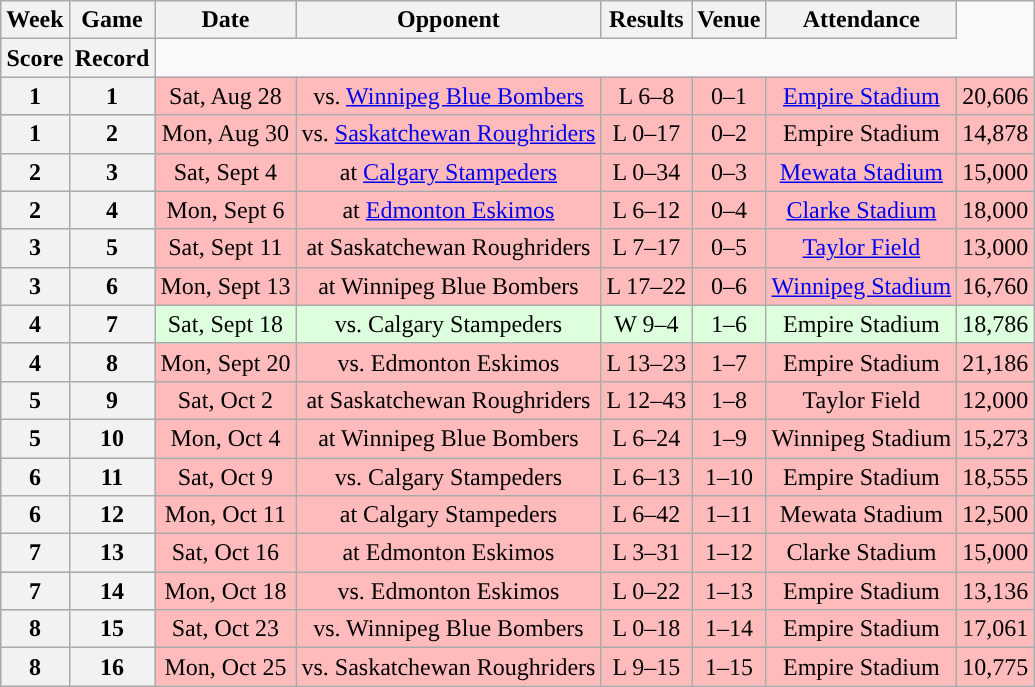<table class="wikitable" style="text-align:center">
<tr>
<th>Week</th>
<th>Game</th>
<th>Date</th>
<th>Opponent</th>
<th>Results</th>
<th>Venue</th>
<th>Attendance</th>
</tr>
<tr>
<th>Score</th>
<th>Record</th>
</tr>
<tr style="background:#ffbbbb">
<th>1</th>
<th>1</th>
<td>Sat, Aug 28</td>
<td>vs. <a href='#'>Winnipeg Blue Bombers</a></td>
<td>L 6–8</td>
<td>0–1</td>
<td><a href='#'>Empire Stadium</a></td>
<td>20,606</td>
</tr>
<tr style="background:#ffbbbb">
<th>1</th>
<th>2</th>
<td>Mon, Aug 30</td>
<td>vs. <a href='#'>Saskatchewan Roughriders</a></td>
<td>L 0–17</td>
<td>0–2</td>
<td>Empire Stadium</td>
<td>14,878</td>
</tr>
<tr style="background:#ffbbbb">
<th>2</th>
<th>3</th>
<td>Sat, Sept 4</td>
<td>at <a href='#'>Calgary Stampeders</a></td>
<td>L 0–34</td>
<td>0–3</td>
<td><a href='#'>Mewata Stadium</a></td>
<td>15,000</td>
</tr>
<tr style="background:#ffbbbb">
<th>2</th>
<th>4</th>
<td>Mon, Sept 6</td>
<td>at <a href='#'>Edmonton Eskimos</a></td>
<td>L 6–12</td>
<td>0–4</td>
<td><a href='#'>Clarke Stadium</a></td>
<td>18,000</td>
</tr>
<tr style="background:#ffbbbb">
<th>3</th>
<th>5</th>
<td>Sat, Sept 11</td>
<td>at Saskatchewan Roughriders</td>
<td>L 7–17</td>
<td>0–5</td>
<td><a href='#'>Taylor Field</a></td>
<td>13,000</td>
</tr>
<tr style="background:#ffbbbb">
<th>3</th>
<th>6</th>
<td>Mon, Sept 13</td>
<td>at Winnipeg Blue Bombers</td>
<td>L 17–22</td>
<td>0–6</td>
<td><a href='#'>Winnipeg Stadium</a></td>
<td>16,760</td>
</tr>
<tr style="background:#ddffdd">
<th>4</th>
<th>7</th>
<td>Sat, Sept 18</td>
<td>vs. Calgary Stampeders</td>
<td>W 9–4</td>
<td>1–6</td>
<td>Empire Stadium</td>
<td>18,786</td>
</tr>
<tr style="background:#ffbbbb">
<th>4</th>
<th>8</th>
<td>Mon, Sept 20</td>
<td>vs. Edmonton Eskimos</td>
<td>L 13–23</td>
<td>1–7</td>
<td>Empire Stadium</td>
<td>21,186</td>
</tr>
<tr style="background:#ffbbbb">
<th>5</th>
<th>9</th>
<td>Sat, Oct 2</td>
<td>at Saskatchewan Roughriders</td>
<td>L 12–43</td>
<td>1–8</td>
<td>Taylor Field</td>
<td>12,000</td>
</tr>
<tr style="background:#ffbbbb">
<th>5</th>
<th>10</th>
<td>Mon, Oct 4</td>
<td>at Winnipeg Blue Bombers</td>
<td>L 6–24</td>
<td>1–9</td>
<td>Winnipeg Stadium</td>
<td>15,273</td>
</tr>
<tr style="background:#ffbbbb">
<th>6</th>
<th>11</th>
<td>Sat, Oct 9</td>
<td>vs. Calgary Stampeders</td>
<td>L 6–13</td>
<td>1–10</td>
<td>Empire Stadium</td>
<td>18,555</td>
</tr>
<tr style="background:#ffbbbb">
<th>6</th>
<th>12</th>
<td>Mon, Oct 11</td>
<td>at Calgary Stampeders</td>
<td>L 6–42</td>
<td>1–11</td>
<td>Mewata Stadium</td>
<td>12,500</td>
</tr>
<tr style="background:#ffbbbb">
<th>7</th>
<th>13</th>
<td>Sat, Oct 16</td>
<td>at Edmonton Eskimos</td>
<td>L 3–31</td>
<td>1–12</td>
<td>Clarke Stadium</td>
<td>15,000</td>
</tr>
<tr style="background:#ffbbbb">
<th>7</th>
<th>14</th>
<td>Mon, Oct 18</td>
<td>vs. Edmonton Eskimos</td>
<td>L 0–22</td>
<td>1–13</td>
<td>Empire Stadium</td>
<td>13,136</td>
</tr>
<tr style="background:#ffbbbb">
<th>8</th>
<th>15</th>
<td>Sat, Oct 23</td>
<td>vs. Winnipeg Blue Bombers</td>
<td>L 0–18</td>
<td>1–14</td>
<td>Empire Stadium</td>
<td>17,061</td>
</tr>
<tr style="background:#ffbbbb">
<th>8</th>
<th>16</th>
<td>Mon, Oct 25</td>
<td>vs. Saskatchewan Roughriders</td>
<td>L 9–15</td>
<td>1–15</td>
<td>Empire Stadium</td>
<td>10,775</td>
</tr>
</table>
